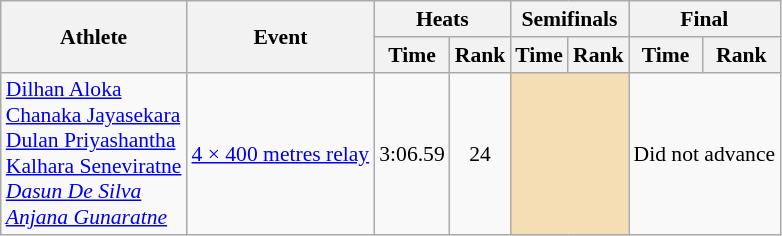<table class=wikitable style="font-size:90%;">
<tr>
<th rowspan="2">Athlete</th>
<th rowspan="2">Event</th>
<th colspan="2">Heats</th>
<th colspan="2">Semifinals</th>
<th colspan="2">Final</th>
</tr>
<tr>
<th>Time</th>
<th>Rank</th>
<th>Time</th>
<th>Rank</th>
<th>Time</th>
<th>Rank</th>
</tr>
<tr style="border-top: single;">
<td><a href='#'>Dilhan Aloka</a><br><a href='#'>Chanaka Jayasekara</a><br><a href='#'>Dulan Priyashantha</a><br><a href='#'>Kalhara Seneviratne</a><br><em><a href='#'>Dasun De Silva</a><br><a href='#'>Anjana Gunaratne</a></em></td>
<td><a href='#'>4 × 400 metres relay</a></td>
<td align=center>3:06.59</td>
<td align=center>24</td>
<td colspan= 2 bgcolor="wheat"></td>
<td align=center colspan = 2>Did not advance</td>
</tr>
</table>
